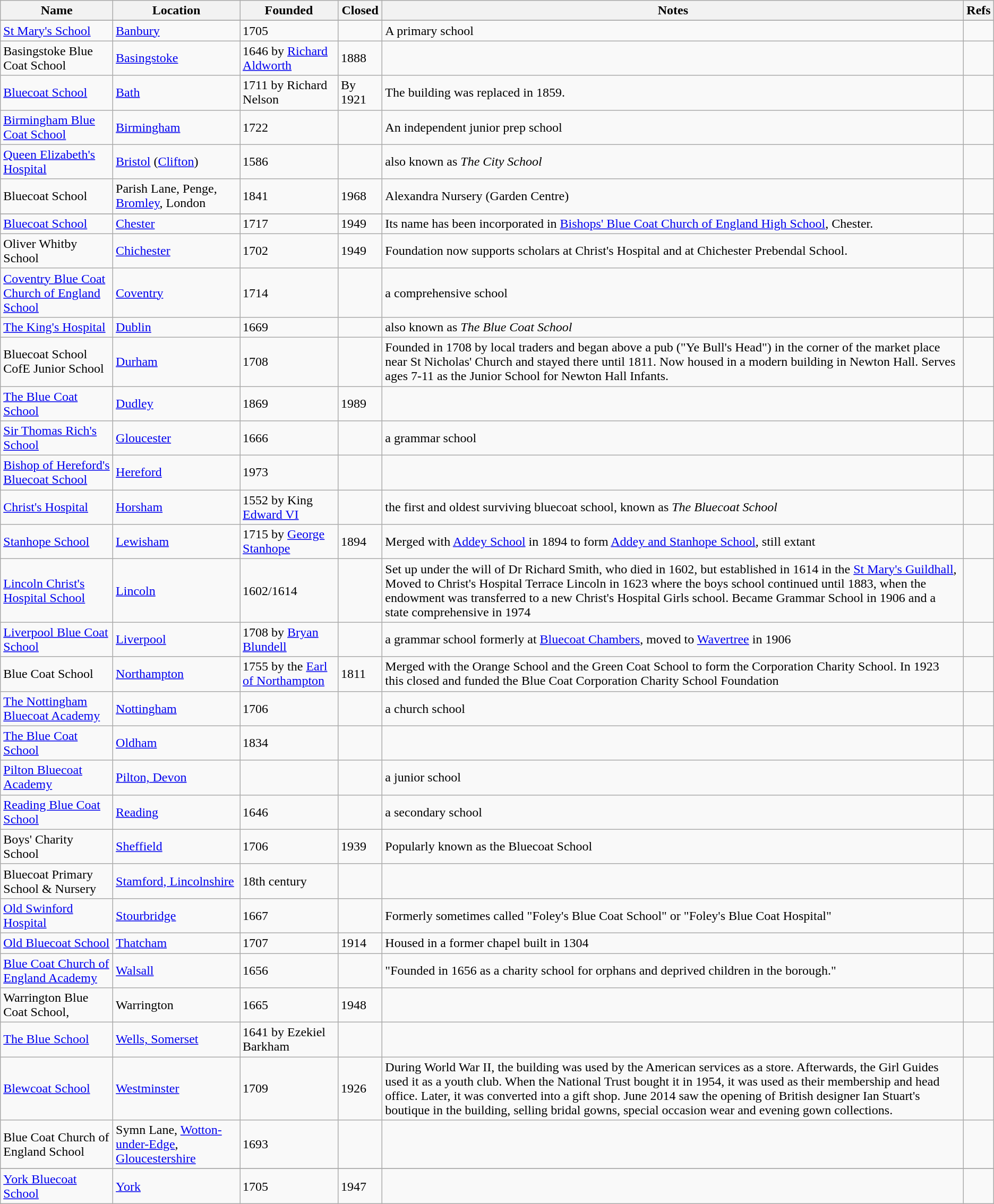<table class="wikitable sortable">
<tr>
<th>Name</th>
<th>Location</th>
<th>Founded</th>
<th>Closed</th>
<th class="unsortable">Notes</th>
<th>Refs</th>
</tr>
<tr>
</tr>
<tr>
<td><a href='#'>St Mary's School</a></td>
<td><a href='#'>Banbury</a></td>
<td>1705</td>
<td></td>
<td>A primary school</td>
<td></td>
</tr>
<tr>
<td>Basingstoke Blue Coat School</td>
<td><a href='#'>Basingstoke</a></td>
<td>1646 by <a href='#'>Richard Aldworth</a></td>
<td>1888</td>
<td></td>
<td></td>
</tr>
<tr>
<td><a href='#'>Bluecoat School</a></td>
<td><a href='#'>Bath</a></td>
<td>1711 by Richard Nelson</td>
<td> By 1921</td>
<td>The building was replaced in 1859.</td>
<td></td>
</tr>
<tr>
<td><a href='#'>Birmingham Blue Coat School</a></td>
<td><a href='#'>Birmingham</a></td>
<td>1722</td>
<td></td>
<td>An independent junior prep school</td>
<td></td>
</tr>
<tr>
<td><a href='#'>Queen Elizabeth's Hospital</a></td>
<td><a href='#'>Bristol</a> (<a href='#'>Clifton</a>)</td>
<td>1586</td>
<td></td>
<td>also known as <em>The City School</em></td>
<td></td>
</tr>
<tr>
<td>Bluecoat School</td>
<td>Parish Lane, Penge, <a href='#'>Bromley</a>, London</td>
<td>1841</td>
<td>1968</td>
<td>Alexandra Nursery (Garden Centre)</td>
<td></td>
</tr>
<tr>
</tr>
<tr>
<td><a href='#'>Bluecoat School</a></td>
<td><a href='#'>Chester</a></td>
<td>1717</td>
<td>1949</td>
<td>Its name has been incorporated in <a href='#'>Bishops' Blue Coat Church of England High School</a>, Chester.</td>
<td></td>
</tr>
<tr>
<td>Oliver Whitby School</td>
<td><a href='#'>Chichester</a></td>
<td>1702</td>
<td>1949</td>
<td>Foundation now supports scholars at Christ's Hospital and at Chichester Prebendal School.</td>
<td></td>
</tr>
<tr>
<td><a href='#'>Coventry Blue Coat Church of England School</a></td>
<td><a href='#'>Coventry</a></td>
<td>1714</td>
<td></td>
<td>a comprehensive school</td>
<td></td>
</tr>
<tr>
<td><a href='#'>The King's Hospital</a></td>
<td><a href='#'>Dublin</a></td>
<td>1669</td>
<td></td>
<td>also known as <em>The Blue Coat School</em></td>
<td></td>
</tr>
<tr>
<td>Bluecoat School CofE Junior School</td>
<td><a href='#'>Durham</a></td>
<td>1708</td>
<td></td>
<td>Founded in 1708 by local traders and began above a pub ("Ye Bull's Head") in the corner of the market place near St Nicholas' Church and stayed there until 1811. Now housed in a modern building in Newton Hall. Serves ages 7-11 as the Junior School for Newton Hall Infants.</td>
<td></td>
</tr>
<tr>
<td><a href='#'>The Blue Coat School</a></td>
<td><a href='#'>Dudley</a></td>
<td>1869</td>
<td>1989</td>
<td></td>
<td></td>
</tr>
<tr>
<td><a href='#'>Sir Thomas Rich's School</a></td>
<td><a href='#'>Gloucester</a></td>
<td>1666</td>
<td></td>
<td>a grammar school</td>
<td></td>
</tr>
<tr>
<td><a href='#'>Bishop of Hereford's Bluecoat School</a></td>
<td><a href='#'>Hereford</a></td>
<td>1973</td>
<td></td>
<td></td>
<td></td>
</tr>
<tr>
<td><a href='#'>Christ's Hospital</a></td>
<td><a href='#'>Horsham</a></td>
<td>1552 by King <a href='#'>Edward VI</a></td>
<td></td>
<td>the first and oldest surviving bluecoat school, known as <em>The Bluecoat School</em></td>
<td></td>
</tr>
<tr>
<td><a href='#'>Stanhope School</a></td>
<td><a href='#'>Lewisham</a></td>
<td>1715 by <a href='#'>George Stanhope</a></td>
<td>1894</td>
<td>Merged with <a href='#'>Addey School</a> in 1894 to form <a href='#'>Addey and Stanhope School</a>, still extant</td>
<td></td>
</tr>
<tr>
<td><a href='#'>Lincoln Christ's Hospital School</a></td>
<td><a href='#'>Lincoln</a></td>
<td>1602/1614</td>
<td></td>
<td>Set up under the will of Dr Richard Smith, who died in 1602, but established in 1614 in the <a href='#'>St Mary's Guildhall</a>, Moved to Christ's Hospital Terrace Lincoln in 1623 where the boys school continued until 1883, when the endowment was transferred to a new Christ's Hospital Girls school. Became Grammar School in 1906 and a state comprehensive in 1974</td>
<td></td>
</tr>
<tr>
<td><a href='#'>Liverpool Blue Coat School</a></td>
<td><a href='#'>Liverpool</a></td>
<td>1708 by <a href='#'>Bryan Blundell</a></td>
<td></td>
<td>a grammar school formerly at <a href='#'>Bluecoat Chambers</a>, moved to <a href='#'>Wavertree</a> in 1906</td>
<td></td>
</tr>
<tr>
<td>Blue Coat School</td>
<td><a href='#'>Northampton</a></td>
<td>1755 by the <a href='#'>Earl of Northampton</a></td>
<td>1811</td>
<td>Merged with the Orange School and the Green Coat School to form the Corporation Charity School. In 1923 this closed and funded the Blue Coat Corporation Charity School Foundation</td>
<td></td>
</tr>
<tr>
<td><a href='#'>The Nottingham Bluecoat Academy</a></td>
<td><a href='#'>Nottingham</a></td>
<td>1706</td>
<td></td>
<td>a church school</td>
<td></td>
</tr>
<tr>
<td><a href='#'>The Blue Coat School</a></td>
<td><a href='#'>Oldham</a></td>
<td>1834</td>
<td></td>
<td></td>
<td></td>
</tr>
<tr>
<td><a href='#'>Pilton Bluecoat Academy</a></td>
<td><a href='#'>Pilton, Devon</a></td>
<td></td>
<td></td>
<td>a junior school</td>
<td></td>
</tr>
<tr>
<td><a href='#'>Reading Blue Coat School</a></td>
<td><a href='#'>Reading</a></td>
<td>1646</td>
<td></td>
<td>a secondary school</td>
<td></td>
</tr>
<tr>
<td>Boys' Charity School</td>
<td><a href='#'>Sheffield</a></td>
<td>1706</td>
<td>1939</td>
<td>Popularly known as the Bluecoat School</td>
<td></td>
</tr>
<tr>
<td>Bluecoat Primary School & Nursery</td>
<td><a href='#'>Stamford, Lincolnshire</a></td>
<td> 18th century</td>
<td></td>
<td></td>
<td></td>
</tr>
<tr>
<td><a href='#'>Old Swinford Hospital</a></td>
<td><a href='#'>Stourbridge</a></td>
<td>1667</td>
<td></td>
<td>Formerly sometimes called "Foley's Blue Coat School" or "Foley's Blue Coat Hospital"</td>
<td></td>
</tr>
<tr>
<td><a href='#'>Old Bluecoat School</a></td>
<td><a href='#'>Thatcham</a></td>
<td>1707</td>
<td>1914</td>
<td>Housed in a former chapel built in 1304</td>
<td></td>
</tr>
<tr>
<td><a href='#'>Blue Coat Church of England Academy</a></td>
<td><a href='#'>Walsall</a></td>
<td>1656</td>
<td></td>
<td>"Founded in 1656 as a charity school for orphans and deprived children in the borough."</td>
</tr>
<tr>
<td>Warrington Blue Coat School,</td>
<td>Warrington</td>
<td>1665</td>
<td>1948</td>
<td></td>
<td></td>
</tr>
<tr>
<td><a href='#'>The Blue School</a></td>
<td><a href='#'>Wells, Somerset</a></td>
<td>1641 by Ezekiel Barkham</td>
<td></td>
<td></td>
<td></td>
</tr>
<tr>
<td><a href='#'>Blewcoat School</a></td>
<td><a href='#'>Westminster</a></td>
<td>1709</td>
<td>1926</td>
<td>During World War II, the building was used by the American services as a store. Afterwards, the Girl Guides used it as a youth club. When the National Trust bought it in 1954, it was used as their membership and head office. Later, it was converted into a gift shop. June 2014 saw the opening of British designer Ian Stuart's boutique in the building, selling bridal gowns, special occasion wear and evening gown collections.</td>
<td></td>
</tr>
<tr>
<td>Blue Coat Church of England School</td>
<td>Symn Lane, <a href='#'>Wotton-under-Edge</a>, <a href='#'>Gloucestershire</a></td>
<td>1693</td>
<td></td>
<td></td>
<td></td>
</tr>
<tr>
</tr>
<tr>
<td><a href='#'>York Bluecoat School</a></td>
<td><a href='#'>York</a></td>
<td>1705</td>
<td>1947</td>
<td></td>
<td></td>
</tr>
</table>
